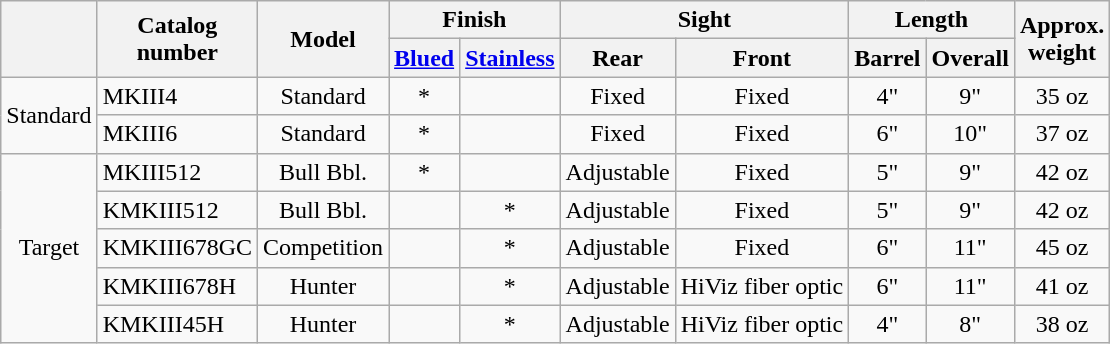<table class="wikitable" align="center">
<tr align="center valign="bottom">
<th rowspan="2"></th>
<th rowspan="2">Catalog<br>number</th>
<th rowspan="2">Model</th>
<th colspan="2">Finish</th>
<th colspan="2">Sight</th>
<th colspan="2">Length</th>
<th rowspan="2">Approx.<br>weight</th>
</tr>
<tr align="center valign="bottom">
<th><a href='#'>Blued</a></th>
<th><a href='#'>Stainless</a></th>
<th>Rear</th>
<th>Front</th>
<th>Barrel</th>
<th>Overall</th>
</tr>
<tr align="center">
<td rowspan="2">Standard</td>
<td align="left">MKIII4</td>
<td>Standard</td>
<td>*</td>
<td></td>
<td>Fixed</td>
<td>Fixed</td>
<td>4"</td>
<td>9"</td>
<td>35 oz</td>
</tr>
<tr align="center">
<td align="left">MKIII6</td>
<td>Standard</td>
<td>*</td>
<td></td>
<td>Fixed</td>
<td>Fixed</td>
<td>6"</td>
<td>10"</td>
<td>37 oz</td>
</tr>
<tr align="center">
<td rowspan="5">Target</td>
<td align="left">MKIII512</td>
<td>Bull Bbl.</td>
<td>*</td>
<td></td>
<td>Adjustable</td>
<td>Fixed</td>
<td>5"</td>
<td>9"</td>
<td>42 oz</td>
</tr>
<tr align="center">
<td align="left">KMKIII512</td>
<td>Bull Bbl.</td>
<td></td>
<td>*</td>
<td>Adjustable</td>
<td>Fixed</td>
<td>5"</td>
<td>9"</td>
<td>42 oz</td>
</tr>
<tr align="center">
<td align="left">KMKIII678GC</td>
<td>Competition</td>
<td></td>
<td>*</td>
<td>Adjustable</td>
<td>Fixed</td>
<td>6"</td>
<td>11"</td>
<td>45 oz</td>
</tr>
<tr align="center">
<td align="left">KMKIII678H</td>
<td>Hunter</td>
<td></td>
<td>*</td>
<td>Adjustable</td>
<td>HiViz fiber optic</td>
<td>6"</td>
<td>11"</td>
<td>41 oz</td>
</tr>
<tr align="center">
<td align="left">KMKIII45H</td>
<td>Hunter</td>
<td></td>
<td>*</td>
<td>Adjustable</td>
<td>HiViz fiber optic</td>
<td>4"</td>
<td>8"</td>
<td>38 oz</td>
</tr>
</table>
